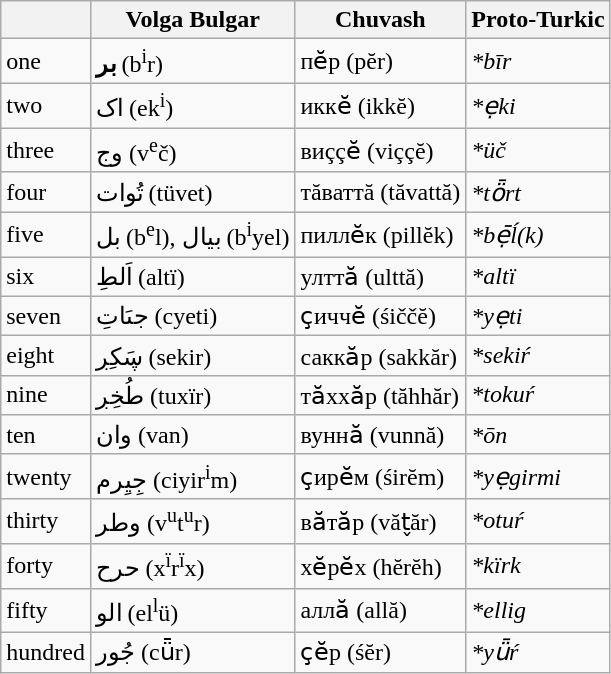<table class="wikitable">
<tr>
<th></th>
<th>Volga Bulgar</th>
<th>Chuvash</th>
<th>Proto-Turkic</th>
</tr>
<tr>
<td>one</td>
<td><strong>بر</strong> (b<sup>i</sup>r)</td>
<td>пӗр (pĕr)</td>
<td><em>*bīr</em></td>
</tr>
<tr>
<td>two</td>
<td>اک (ek<sup>i</sup>)</td>
<td>иккӗ (ikkĕ)</td>
<td><em>*ẹki</em></td>
</tr>
<tr>
<td>three</td>
<td>وج (v<sup>e</sup>č)</td>
<td>виççӗ (viççĕ)</td>
<td><em>*üč</em></td>
</tr>
<tr>
<td>four</td>
<td>تُوات (tüvet)</td>
<td>тăваттă (tăvattă)</td>
<td><em>*tȫrt</em></td>
</tr>
<tr>
<td>five</td>
<td>بل (b<sup>e</sup>l), بيال (b<sup>i</sup>yel)</td>
<td>пиллӗк (pillĕk)</td>
<td><em>*bẹ̄ĺ(k)</em></td>
</tr>
<tr>
<td>six</td>
<td>اَلطِ (altï)</td>
<td>улттӑ (ulttă)</td>
<td><em>*altï</em></td>
</tr>
<tr>
<td>seven</td>
<td>جىَاتِ (cyeti)</td>
<td>ҫиччӗ (śiččĕ)</td>
<td><em>*yẹti</em></td>
</tr>
<tr>
<td>eight</td>
<td>ڛَكِڔ (sekir)</td>
<td>саккӑр (sakkăr)</td>
<td><em>*sekiŕ</em></td>
</tr>
<tr>
<td>nine</td>
<td>طُخِڔ (tuxïr)</td>
<td>тӑххӑр (tăhhăr)</td>
<td><em>*tokuŕ</em></td>
</tr>
<tr>
<td>ten</td>
<td>وان (van)</td>
<td>вуннӑ (vunnă)</td>
<td><em>*ōn</em></td>
</tr>
<tr>
<td>twenty</td>
<td>جِيِرم (ciyir<sup>i</sup>m)</td>
<td>ҫирӗм (śirĕm)</td>
<td><em>*yẹgirmi</em></td>
</tr>
<tr>
<td>thirty</td>
<td>وطر (v<sup>u</sup>t<sup>u</sup>r)</td>
<td>вӑтӑр (văt̬ăr)</td>
<td><em>*otuŕ</em></td>
</tr>
<tr>
<td>forty</td>
<td>حرح (x<sup>ï</sup>r<sup>ï</sup>x)</td>
<td>хӗрӗх (hĕrĕh)</td>
<td><em>*kïrk</em></td>
</tr>
<tr>
<td>fifty</td>
<td>الو (el<sup>l</sup>ü)</td>
<td>аллӑ (allă)</td>
<td><em>*ellig</em></td>
</tr>
<tr>
<td>hundred</td>
<td>جُور (cǖr)</td>
<td>ҫӗр (śĕr)</td>
<td><em>*yǖŕ</em></td>
</tr>
</table>
